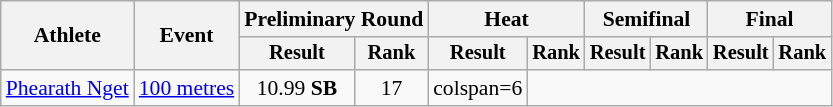<table class="wikitable" style="font-size:90%">
<tr>
<th rowspan="2">Athlete</th>
<th rowspan="2">Event</th>
<th colspan="2">Preliminary Round</th>
<th colspan="2">Heat</th>
<th colspan="2">Semifinal</th>
<th colspan="2">Final</th>
</tr>
<tr style="font-size:95%">
<th>Result</th>
<th>Rank</th>
<th>Result</th>
<th>Rank</th>
<th>Result</th>
<th>Rank</th>
<th>Result</th>
<th>Rank</th>
</tr>
<tr style=text-align:center>
<td style=text-align:left><a href='#'>Phearath Nget</a></td>
<td style=text-align:left><a href='#'>100 metres</a></td>
<td>10.99 <strong>SB</strong></td>
<td>17</td>
<td>colspan=6 </td>
</tr>
</table>
